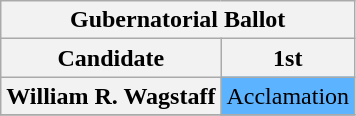<table class="wikitable sortable" style="text-align:center">
<tr>
<th colspan="5"><strong>Gubernatorial Ballot</strong></th>
</tr>
<tr>
<th>Candidate</th>
<th>1st</th>
</tr>
<tr>
<th>William R. Wagstaff</th>
<td style="background:#5cb3ff;">Acclamation</td>
</tr>
<tr>
</tr>
</table>
